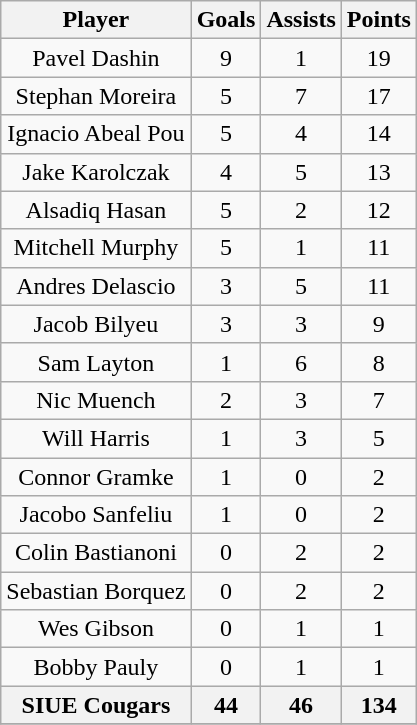<table class="wikitable" style="text-align:center">
<tr>
<th>Player</th>
<th>Goals</th>
<th>Assists</th>
<th>Points</th>
</tr>
<tr>
<td>Pavel Dashin</td>
<td>9</td>
<td>1</td>
<td>19</td>
</tr>
<tr>
<td>Stephan Moreira</td>
<td>5</td>
<td>7</td>
<td>17</td>
</tr>
<tr>
<td>Ignacio Abeal Pou</td>
<td>5</td>
<td>4</td>
<td>14</td>
</tr>
<tr>
<td>Jake Karolczak</td>
<td>4</td>
<td>5</td>
<td>13</td>
</tr>
<tr>
<td>Alsadiq Hasan</td>
<td>5</td>
<td>2</td>
<td>12</td>
</tr>
<tr>
<td>Mitchell Murphy</td>
<td>5</td>
<td>1</td>
<td>11</td>
</tr>
<tr>
<td>Andres Delascio</td>
<td>3</td>
<td>5</td>
<td>11</td>
</tr>
<tr>
<td>Jacob Bilyeu</td>
<td>3</td>
<td>3</td>
<td>9</td>
</tr>
<tr>
<td>Sam Layton</td>
<td>1</td>
<td>6</td>
<td>8</td>
</tr>
<tr>
<td>Nic Muench</td>
<td>2</td>
<td>3</td>
<td>7</td>
</tr>
<tr>
<td>Will Harris</td>
<td>1</td>
<td>3</td>
<td>5</td>
</tr>
<tr>
<td>Connor Gramke</td>
<td>1</td>
<td>0</td>
<td>2</td>
</tr>
<tr>
<td>Jacobo Sanfeliu</td>
<td>1</td>
<td>0</td>
<td>2</td>
</tr>
<tr>
<td>Colin Bastianoni</td>
<td>0</td>
<td>2</td>
<td>2</td>
</tr>
<tr>
<td>Sebastian Borquez</td>
<td>0</td>
<td>2</td>
<td>2</td>
</tr>
<tr>
<td>Wes Gibson</td>
<td>0</td>
<td>1</td>
<td>1</td>
</tr>
<tr>
<td>Bobby Pauly</td>
<td>0</td>
<td>1</td>
<td>1</td>
</tr>
<tr>
<th>SIUE Cougars</th>
<th>44</th>
<th>46</th>
<th>134</th>
</tr>
<tr>
</tr>
</table>
